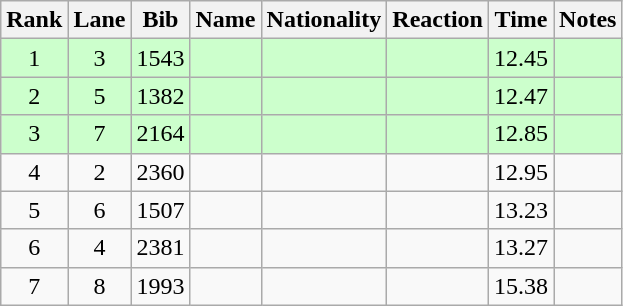<table class="wikitable sortable" style="text-align:center">
<tr>
<th>Rank</th>
<th>Lane</th>
<th>Bib</th>
<th>Name</th>
<th>Nationality</th>
<th>Reaction</th>
<th>Time</th>
<th>Notes</th>
</tr>
<tr bgcolor=ccffcc>
<td>1</td>
<td>3</td>
<td>1543</td>
<td align=left></td>
<td align=left></td>
<td></td>
<td>12.45</td>
<td><strong></strong></td>
</tr>
<tr bgcolor=ccffcc>
<td>2</td>
<td>5</td>
<td>1382</td>
<td align=left></td>
<td align=left></td>
<td></td>
<td>12.47</td>
<td><strong></strong></td>
</tr>
<tr bgcolor=ccffcc>
<td>3</td>
<td>7</td>
<td>2164</td>
<td align=left></td>
<td align=left></td>
<td></td>
<td>12.85</td>
<td><strong></strong></td>
</tr>
<tr>
<td>4</td>
<td>2</td>
<td>2360</td>
<td align=left></td>
<td align=left></td>
<td></td>
<td>12.95</td>
<td></td>
</tr>
<tr>
<td>5</td>
<td>6</td>
<td>1507</td>
<td align=left></td>
<td align=left></td>
<td></td>
<td>13.23</td>
<td></td>
</tr>
<tr>
<td>6</td>
<td>4</td>
<td>2381</td>
<td align=left></td>
<td align=left></td>
<td></td>
<td>13.27</td>
<td></td>
</tr>
<tr>
<td>7</td>
<td>8</td>
<td>1993</td>
<td align=left></td>
<td align=left></td>
<td></td>
<td>15.38</td>
<td></td>
</tr>
</table>
